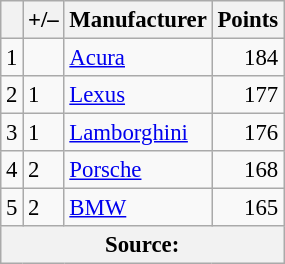<table class="wikitable" style="font-size: 95%;">
<tr>
<th scope="col"></th>
<th scope="col">+/–</th>
<th scope="col">Manufacturer</th>
<th scope="col">Points</th>
</tr>
<tr>
<td align=center>1</td>
<td align="left"></td>
<td> <a href='#'>Acura</a></td>
<td align=right>184</td>
</tr>
<tr>
<td align=center>2</td>
<td align="left"> 1</td>
<td> <a href='#'>Lexus</a></td>
<td align=right>177</td>
</tr>
<tr>
<td align=center>3</td>
<td align="left"> 1</td>
<td> <a href='#'>Lamborghini</a></td>
<td align=right>176</td>
</tr>
<tr>
<td align=center>4</td>
<td align="left"> 2</td>
<td> <a href='#'>Porsche</a></td>
<td align=right>168</td>
</tr>
<tr>
<td align=center>5</td>
<td align="left"> 2</td>
<td> <a href='#'>BMW</a></td>
<td align=right>165</td>
</tr>
<tr>
<th colspan=5>Source:</th>
</tr>
</table>
